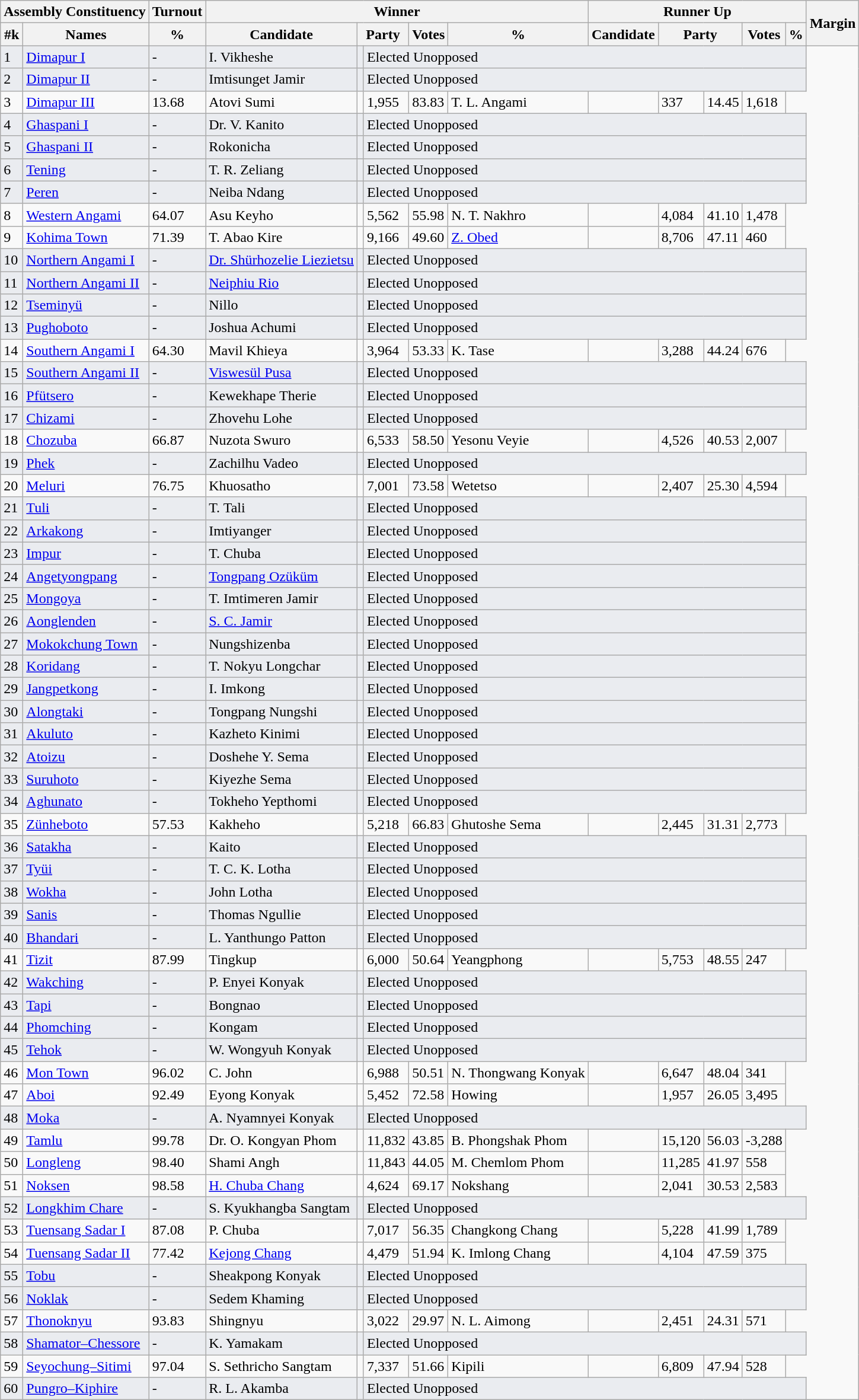<table class="wikitable sortable">
<tr>
<th colspan="2">Assembly Constituency</th>
<th>Turnout</th>
<th colspan="5">Winner</th>
<th colspan="5">Runner Up</th>
<th rowspan="2" data-sort-type=number>Margin</th>
</tr>
<tr>
<th>#k</th>
<th>Names</th>
<th>%</th>
<th>Candidate</th>
<th colspan="2">Party</th>
<th data-sort-type=number>Votes</th>
<th>%</th>
<th>Candidate</th>
<th colspan="2">Party</th>
<th data-sort-type=number>Votes</th>
<th>%</th>
</tr>
<tr style="background:#eaecf0;">
<td>1</td>
<td><a href='#'>Dimapur I</a></td>
<td>-</td>
<td>I. Vikheshe</td>
<td></td>
<td colspan=8>Elected Unopposed</td>
</tr>
<tr style="background:#eaecf0;">
<td>2</td>
<td><a href='#'>Dimapur II</a></td>
<td>-</td>
<td>Imtisunget Jamir</td>
<td></td>
<td colspan=8>Elected Unopposed</td>
</tr>
<tr>
<td>3</td>
<td><a href='#'>Dimapur III</a></td>
<td>13.68</td>
<td>Atovi Sumi</td>
<td></td>
<td>1,955</td>
<td>83.83</td>
<td>T. L. Angami</td>
<td></td>
<td>337</td>
<td>14.45</td>
<td>1,618</td>
</tr>
<tr style="background:#eaecf0;">
<td>4</td>
<td><a href='#'>Ghaspani I</a></td>
<td>-</td>
<td>Dr. V. Kanito</td>
<td></td>
<td colspan=8>Elected Unopposed</td>
</tr>
<tr style="background:#eaecf0;">
<td>5</td>
<td><a href='#'>Ghaspani II</a></td>
<td>-</td>
<td>Rokonicha</td>
<td></td>
<td colspan=8>Elected Unopposed</td>
</tr>
<tr style="background:#eaecf0;">
<td>6</td>
<td><a href='#'>Tening</a></td>
<td>-</td>
<td>T. R. Zeliang</td>
<td></td>
<td colspan=8>Elected Unopposed</td>
</tr>
<tr style="background:#eaecf0;">
<td>7</td>
<td><a href='#'>Peren</a></td>
<td>-</td>
<td>Neiba Ndang</td>
<td></td>
<td colspan=8>Elected Unopposed</td>
</tr>
<tr>
<td>8</td>
<td><a href='#'>Western Angami</a></td>
<td>64.07</td>
<td>Asu Keyho</td>
<td></td>
<td>5,562</td>
<td>55.98</td>
<td>N. T. Nakhro</td>
<td></td>
<td>4,084</td>
<td>41.10</td>
<td>1,478</td>
</tr>
<tr>
<td>9</td>
<td><a href='#'>Kohima Town</a></td>
<td>71.39</td>
<td>T. Abao Kire</td>
<td></td>
<td>9,166</td>
<td>49.60</td>
<td><a href='#'>Z. Obed</a></td>
<td></td>
<td>8,706</td>
<td>47.11</td>
<td>460</td>
</tr>
<tr style="background:#eaecf0;">
<td>10</td>
<td><a href='#'>Northern Angami I</a></td>
<td>-</td>
<td><a href='#'>Dr. Shürhozelie Liezietsu</a></td>
<td></td>
<td colspan=8>Elected Unopposed</td>
</tr>
<tr style="background:#eaecf0;">
<td>11</td>
<td><a href='#'>Northern Angami II</a></td>
<td>-</td>
<td><a href='#'>Neiphiu Rio</a></td>
<td></td>
<td colspan=8>Elected Unopposed</td>
</tr>
<tr style="background:#eaecf0;">
<td>12</td>
<td><a href='#'>Tseminyü</a></td>
<td>-</td>
<td>Nillo</td>
<td></td>
<td colspan=8>Elected Unopposed</td>
</tr>
<tr style="background:#eaecf0;">
<td>13</td>
<td><a href='#'>Pughoboto</a></td>
<td>-</td>
<td>Joshua Achumi</td>
<td></td>
<td colspan=8>Elected Unopposed</td>
</tr>
<tr>
<td>14</td>
<td><a href='#'>Southern Angami I</a></td>
<td>64.30</td>
<td>Mavil Khieya</td>
<td></td>
<td>3,964</td>
<td>53.33</td>
<td>K. Tase</td>
<td></td>
<td>3,288</td>
<td>44.24</td>
<td>676</td>
</tr>
<tr style="background:#eaecf0;">
<td>15</td>
<td><a href='#'>Southern Angami II</a></td>
<td>-</td>
<td><a href='#'>Viswesül Pusa</a></td>
<td></td>
<td colspan=8>Elected Unopposed</td>
</tr>
<tr style="background:#eaecf0;">
<td>16</td>
<td><a href='#'>Pfütsero</a></td>
<td>-</td>
<td>Kewekhape Therie</td>
<td></td>
<td colspan=8>Elected Unopposed</td>
</tr>
<tr style="background:#eaecf0;">
<td>17</td>
<td><a href='#'>Chizami</a></td>
<td>-</td>
<td>Zhovehu Lohe</td>
<td></td>
<td colspan=8>Elected Unopposed</td>
</tr>
<tr>
<td>18</td>
<td><a href='#'>Chozuba</a></td>
<td>66.87</td>
<td>Nuzota Swuro</td>
<td></td>
<td>6,533</td>
<td>58.50</td>
<td>Yesonu Veyie</td>
<td></td>
<td>4,526</td>
<td>40.53</td>
<td>2,007</td>
</tr>
<tr style="background:#eaecf0;">
<td>19</td>
<td><a href='#'>Phek</a></td>
<td>-</td>
<td>Zachilhu Vadeo</td>
<td></td>
<td colspan=8>Elected Unopposed</td>
</tr>
<tr>
<td>20</td>
<td><a href='#'>Meluri</a></td>
<td>76.75</td>
<td>Khuosatho</td>
<td></td>
<td>7,001</td>
<td>73.58</td>
<td>Wetetso</td>
<td></td>
<td>2,407</td>
<td>25.30</td>
<td>4,594</td>
</tr>
<tr style="background:#eaecf0;">
<td>21</td>
<td><a href='#'>Tuli</a></td>
<td>-</td>
<td>T. Tali</td>
<td></td>
<td colspan=8>Elected Unopposed</td>
</tr>
<tr style="background:#eaecf0;">
<td>22</td>
<td><a href='#'>Arkakong</a></td>
<td>-</td>
<td>Imtiyanger</td>
<td></td>
<td colspan=8>Elected Unopposed</td>
</tr>
<tr style="background:#eaecf0;">
<td>23</td>
<td><a href='#'>Impur</a></td>
<td>-</td>
<td>T. Chuba</td>
<td></td>
<td colspan=8>Elected Unopposed</td>
</tr>
<tr style="background:#eaecf0;">
<td>24</td>
<td><a href='#'>Angetyongpang</a></td>
<td>-</td>
<td><a href='#'>Tongpang Ozüküm</a></td>
<td></td>
<td colspan=8>Elected Unopposed</td>
</tr>
<tr style="background:#eaecf0;">
<td>25</td>
<td><a href='#'>Mongoya</a></td>
<td>-</td>
<td>T. Imtimeren Jamir</td>
<td></td>
<td colspan=8>Elected Unopposed</td>
</tr>
<tr style="background:#eaecf0;">
<td>26</td>
<td><a href='#'>Aonglenden</a></td>
<td>-</td>
<td><a href='#'>S. C. Jamir</a></td>
<td></td>
<td colspan=8>Elected Unopposed</td>
</tr>
<tr style="background:#eaecf0;">
<td>27</td>
<td><a href='#'>Mokokchung Town</a></td>
<td>-</td>
<td>Nungshizenba</td>
<td></td>
<td colspan=8>Elected Unopposed</td>
</tr>
<tr style="background:#eaecf0;">
<td>28</td>
<td><a href='#'>Koridang</a></td>
<td>-</td>
<td>T. Nokyu Longchar</td>
<td></td>
<td colspan=8>Elected Unopposed</td>
</tr>
<tr style="background:#eaecf0;">
<td>29</td>
<td><a href='#'>Jangpetkong</a></td>
<td>-</td>
<td>I. Imkong</td>
<td></td>
<td colspan=8>Elected Unopposed</td>
</tr>
<tr style="background:#eaecf0;">
<td>30</td>
<td><a href='#'>Alongtaki</a></td>
<td>-</td>
<td>Tongpang Nungshi</td>
<td></td>
<td colspan=8>Elected Unopposed</td>
</tr>
<tr style="background:#eaecf0;">
<td>31</td>
<td><a href='#'>Akuluto</a></td>
<td>-</td>
<td>Kazheto Kinimi</td>
<td></td>
<td colspan=8>Elected Unopposed</td>
</tr>
<tr style="background:#eaecf0;">
<td>32</td>
<td><a href='#'>Atoizu</a></td>
<td>-</td>
<td>Doshehe Y. Sema</td>
<td></td>
<td colspan=8>Elected Unopposed</td>
</tr>
<tr style="background:#eaecf0;">
<td>33</td>
<td><a href='#'>Suruhoto</a></td>
<td>-</td>
<td>Kiyezhe Sema</td>
<td></td>
<td colspan=8>Elected Unopposed</td>
</tr>
<tr style="background:#eaecf0;">
<td>34</td>
<td><a href='#'>Aghunato</a></td>
<td>-</td>
<td>Tokheho Yepthomi</td>
<td></td>
<td colspan=8>Elected Unopposed</td>
</tr>
<tr>
<td>35</td>
<td><a href='#'>Zünheboto</a></td>
<td>57.53</td>
<td>Kakheho</td>
<td></td>
<td>5,218</td>
<td>66.83</td>
<td>Ghutoshe Sema</td>
<td></td>
<td>2,445</td>
<td>31.31</td>
<td>2,773</td>
</tr>
<tr style="background:#eaecf0;">
<td>36</td>
<td><a href='#'>Satakha</a></td>
<td>-</td>
<td>Kaito</td>
<td></td>
<td colspan=8>Elected Unopposed</td>
</tr>
<tr style="background:#eaecf0;">
<td>37</td>
<td><a href='#'>Tyüi</a></td>
<td>-</td>
<td>T. C. K. Lotha</td>
<td></td>
<td colspan=8>Elected Unopposed</td>
</tr>
<tr style="background:#eaecf0;">
<td>38</td>
<td><a href='#'>Wokha</a></td>
<td>-</td>
<td>John Lotha</td>
<td></td>
<td colspan=8>Elected Unopposed</td>
</tr>
<tr style="background:#eaecf0;">
<td>39</td>
<td><a href='#'>Sanis</a></td>
<td>-</td>
<td>Thomas Ngullie</td>
<td></td>
<td colspan=8>Elected Unopposed</td>
</tr>
<tr style="background:#eaecf0;">
<td>40</td>
<td><a href='#'>Bhandari</a></td>
<td>-</td>
<td>L. Yanthungo Patton</td>
<td></td>
<td colspan=8>Elected Unopposed</td>
</tr>
<tr>
<td>41</td>
<td><a href='#'>Tizit</a></td>
<td>87.99</td>
<td>Tingkup</td>
<td></td>
<td>6,000</td>
<td>50.64</td>
<td>Yeangphong</td>
<td></td>
<td>5,753</td>
<td>48.55</td>
<td>247</td>
</tr>
<tr style="background:#eaecf0;">
<td>42</td>
<td><a href='#'>Wakching</a></td>
<td>-</td>
<td>P. Enyei Konyak</td>
<td></td>
<td colspan=8>Elected Unopposed</td>
</tr>
<tr style="background:#eaecf0;">
<td>43</td>
<td><a href='#'>Tapi</a></td>
<td>-</td>
<td>Bongnao</td>
<td></td>
<td colspan=8>Elected Unopposed</td>
</tr>
<tr style="background:#eaecf0;">
<td>44</td>
<td><a href='#'>Phomching</a></td>
<td>-</td>
<td>Kongam</td>
<td></td>
<td colspan=8>Elected Unopposed</td>
</tr>
<tr style="background:#eaecf0;">
<td>45</td>
<td><a href='#'>Tehok</a></td>
<td>-</td>
<td>W. Wongyuh Konyak</td>
<td></td>
<td colspan=8>Elected Unopposed</td>
</tr>
<tr>
<td>46</td>
<td><a href='#'>Mon Town</a></td>
<td>96.02</td>
<td>C. John</td>
<td></td>
<td>6,988</td>
<td>50.51</td>
<td>N. Thongwang Konyak</td>
<td></td>
<td>6,647</td>
<td>48.04</td>
<td>341</td>
</tr>
<tr>
<td>47</td>
<td><a href='#'>Aboi</a></td>
<td>92.49</td>
<td>Eyong Konyak</td>
<td></td>
<td>5,452</td>
<td>72.58</td>
<td>Howing</td>
<td></td>
<td>1,957</td>
<td>26.05</td>
<td>3,495</td>
</tr>
<tr style="background:#eaecf0;">
<td>48</td>
<td><a href='#'>Moka</a></td>
<td>-</td>
<td>A. Nyamnyei Konyak</td>
<td></td>
<td colspan=8>Elected Unopposed</td>
</tr>
<tr>
<td>49</td>
<td><a href='#'>Tamlu</a></td>
<td>99.78</td>
<td>Dr. O. Kongyan Phom</td>
<td></td>
<td>11,832</td>
<td>43.85</td>
<td>B. Phongshak Phom</td>
<td></td>
<td>15,120</td>
<td>56.03</td>
<td>-3,288</td>
</tr>
<tr>
<td>50</td>
<td><a href='#'>Longleng</a></td>
<td>98.40</td>
<td>Shami Angh</td>
<td></td>
<td>11,843</td>
<td>44.05</td>
<td>M. Chemlom Phom</td>
<td></td>
<td>11,285</td>
<td>41.97</td>
<td>558</td>
</tr>
<tr>
<td>51</td>
<td><a href='#'>Noksen</a></td>
<td>98.58</td>
<td><a href='#'>H. Chuba Chang</a></td>
<td></td>
<td>4,624</td>
<td>69.17</td>
<td>Nokshang</td>
<td></td>
<td>2,041</td>
<td>30.53</td>
<td>2,583</td>
</tr>
<tr style="background:#eaecf0;">
<td>52</td>
<td><a href='#'>Longkhim Chare</a></td>
<td>-</td>
<td>S. Kyukhangba Sangtam</td>
<td></td>
<td colspan=8>Elected Unopposed</td>
</tr>
<tr>
<td>53</td>
<td><a href='#'>Tuensang Sadar I</a></td>
<td>87.08</td>
<td>P. Chuba</td>
<td></td>
<td>7,017</td>
<td>56.35</td>
<td>Changkong Chang</td>
<td></td>
<td>5,228</td>
<td>41.99</td>
<td>1,789</td>
</tr>
<tr>
<td>54</td>
<td><a href='#'>Tuensang Sadar II</a></td>
<td>77.42</td>
<td><a href='#'>Kejong Chang</a></td>
<td></td>
<td>4,479</td>
<td>51.94</td>
<td>K. Imlong Chang</td>
<td></td>
<td>4,104</td>
<td>47.59</td>
<td>375</td>
</tr>
<tr style="background:#eaecf0;">
<td>55</td>
<td><a href='#'>Tobu</a></td>
<td>-</td>
<td>Sheakpong Konyak</td>
<td></td>
<td colspan=8>Elected Unopposed</td>
</tr>
<tr style="background:#eaecf0;">
<td>56</td>
<td><a href='#'>Noklak</a></td>
<td>-</td>
<td>Sedem Khaming</td>
<td></td>
<td colspan=8>Elected Unopposed</td>
</tr>
<tr>
<td>57</td>
<td><a href='#'>Thonoknyu</a></td>
<td>93.83</td>
<td>Shingnyu</td>
<td></td>
<td>3,022</td>
<td>29.97</td>
<td>N. L. Aimong</td>
<td></td>
<td>2,451</td>
<td>24.31</td>
<td>571</td>
</tr>
<tr style="background:#eaecf0;">
<td>58</td>
<td><a href='#'>Shamator–Chessore</a></td>
<td>-</td>
<td>K. Yamakam</td>
<td></td>
<td colspan=8>Elected Unopposed</td>
</tr>
<tr>
<td>59</td>
<td><a href='#'>Seyochung–Sitimi</a></td>
<td>97.04</td>
<td>S. Sethricho Sangtam</td>
<td></td>
<td>7,337</td>
<td>51.66</td>
<td>Kipili</td>
<td></td>
<td>6,809</td>
<td>47.94</td>
<td>528</td>
</tr>
<tr style="background:#eaecf0;">
<td>60</td>
<td><a href='#'>Pungro–Kiphire</a></td>
<td>-</td>
<td>R. L. Akamba</td>
<td></td>
<td colspan=8>Elected Unopposed</td>
</tr>
</table>
